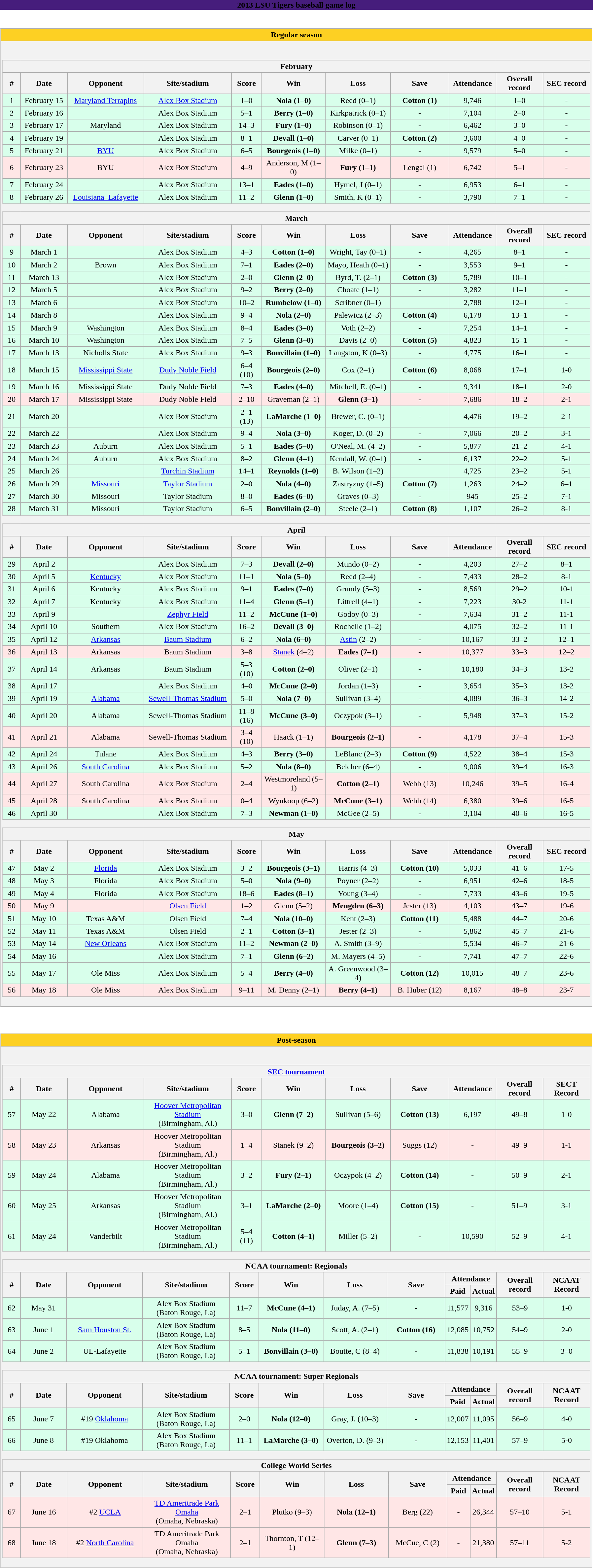<table class="toccolours collapsible" width=95% style="clear:both; text-align:center;">
<tr>
<th colspan=11 style="background:#461D7C;"><span>2013 LSU Tigers baseball game log</span></th>
</tr>
<tr>
<th><br><table border="1" class="wikitable collapsible collapsed" width="100%" style="font-weight:normal;">
<tr>
<th colspan=11 style="background:#FDD023;"><span>Regular season</span></th>
</tr>
<tr>
<th><br><table border="1" class="wikitable collapsible collapsed" width="100%" style="font-weight:normal;">
<tr>
<th colspan=11><span>February</span></th>
</tr>
<tr>
<th bgcolor="#DDDDFF" width="3%">#</th>
<th bgcolor="#DDDDFF" width="8%">Date</th>
<th bgcolor="#DDDDFF" width="13%">Opponent</th>
<th bgcolor="#DDDDFF" width="15%">Site/stadium</th>
<th bgcolor="#DDDDFF" width="5%">Score</th>
<th bgcolor="#DDDDFF" width="11%">Win</th>
<th bgcolor="#DDDDFF" width="11%">Loss</th>
<th bgcolor="#DDDDFF" width="10%">Save</th>
<th bgcolor="#DDDDFF" width="8%">Attendance</th>
<th bgcolor="#DDDDFF" width="8%">Overall record</th>
<th bgcolor="#DDDDFF" width="8%">SEC record</th>
</tr>
<tr bgcolor="#D8FFEB">
<td>1</td>
<td>February 15</td>
<td><a href='#'>Maryland Terrapins</a></td>
<td><a href='#'>Alex Box Stadium</a></td>
<td>1–0</td>
<td><strong>Nola (1–0)</strong></td>
<td>Reed (0–1)</td>
<td><strong>Cotton (1)</strong></td>
<td>9,746</td>
<td>1–0</td>
<td>-</td>
</tr>
<tr bgcolor="#D8FFEB">
<td>2</td>
<td>February 16</td>
<td></td>
<td>Alex Box Stadium</td>
<td>5–1</td>
<td><strong>Berry (1–0)</strong></td>
<td>Kirkpatrick (0–1)</td>
<td>-</td>
<td>7,104</td>
<td>2–0</td>
<td>-</td>
</tr>
<tr bgcolor="#D8FFEB">
<td>3</td>
<td>February 17</td>
<td>Maryland</td>
<td>Alex Box Stadium</td>
<td>14–3</td>
<td><strong>Fury (1–0)</strong></td>
<td>Robinson (0–1)</td>
<td>-</td>
<td>6,462</td>
<td>3–0</td>
<td>-</td>
</tr>
<tr bgcolor="#D8FFEB">
<td>4</td>
<td>February 19</td>
<td></td>
<td>Alex Box Stadium</td>
<td>8–1</td>
<td><strong>Devall (1–0)</strong></td>
<td>Carver (0–1)</td>
<td><strong>Cotton (2)</strong></td>
<td>3,600</td>
<td>4–0</td>
<td>-</td>
</tr>
<tr bgcolor="#D8FFEB">
<td>5</td>
<td>February 21</td>
<td><a href='#'>BYU</a></td>
<td>Alex Box Stadium</td>
<td>6–5</td>
<td><strong>Bourgeois (1–0)</strong></td>
<td>Milke (0–1)</td>
<td>-</td>
<td>9,579</td>
<td>5–0</td>
<td>-</td>
</tr>
<tr bgcolor="#FFE6E6">
<td>6</td>
<td>February 23</td>
<td>BYU</td>
<td>Alex Box Stadium</td>
<td>4–9</td>
<td>Anderson, M (1–0)</td>
<td><strong>Fury (1–1)</strong></td>
<td>Lengal (1)</td>
<td>6,742</td>
<td>5–1</td>
<td>-</td>
</tr>
<tr bgcolor="#D8FFEB">
<td>7</td>
<td>February 24</td>
<td></td>
<td>Alex Box Stadium</td>
<td>13–1</td>
<td><strong>Eades (1–0)</strong></td>
<td>Hymel, J (0–1)</td>
<td>-</td>
<td>6,953</td>
<td>6–1</td>
<td>-</td>
</tr>
<tr bgcolor="#D8FFEB">
<td>8</td>
<td>February 26</td>
<td><a href='#'>Louisiana–Lafayette</a></td>
<td>Alex Box Stadium</td>
<td>11–2</td>
<td><strong>Glenn (1–0)</strong></td>
<td>Smith, K (0–1)</td>
<td>-</td>
<td>3,790</td>
<td>7–1</td>
<td>-</td>
</tr>
</table>
<table border="1" class="wikitable collapsible collapsed" width="100%" style="font-weight:normal;">
<tr>
<th colspan=11><span>March</span></th>
</tr>
<tr>
<th bgcolor="#DDDDFF" width="3%">#</th>
<th bgcolor="#DDDDFF" width="8%">Date</th>
<th bgcolor="#DDDDFF" width="13%">Opponent</th>
<th bgcolor="#DDDDFF" width="15%">Site/stadium</th>
<th bgcolor="#DDDDFF" width="5%">Score</th>
<th bgcolor="#DDDDFF" width="11%">Win</th>
<th bgcolor="#DDDDFF" width="11%">Loss</th>
<th bgcolor="#DDDDFF" width="10%">Save</th>
<th bgcolor="#DDDDFF" width="8%">Attendance</th>
<th bgcolor="#DDDDFF" width="8%">Overall record</th>
<th bgcolor="#DDDDFF" width="8%">SEC record</th>
</tr>
<tr bgcolor="#D8FFEB">
<td>9</td>
<td>March 1</td>
<td></td>
<td>Alex Box Stadium</td>
<td>4–3</td>
<td><strong>Cotton (1–0)</strong></td>
<td>Wright, Tay (0–1)</td>
<td>-</td>
<td>4,265</td>
<td>8–1</td>
<td>-</td>
</tr>
<tr bgcolor="#D8FFEB">
<td>10</td>
<td>March 2</td>
<td>Brown</td>
<td>Alex Box Stadium</td>
<td>7–1</td>
<td><strong>Eades (2–0)</strong></td>
<td>Mayo, Heath (0–1)</td>
<td>-</td>
<td>3,553</td>
<td>9–1</td>
<td>-</td>
</tr>
<tr bgcolor="#D8FFEB">
<td>11</td>
<td>March 13</td>
<td></td>
<td>Alex Box Stadium</td>
<td>2–0</td>
<td><strong>Glenn (2–0)</strong></td>
<td>Byrd, T. (2–1)</td>
<td><strong>Cotton (3)</strong></td>
<td>5,789</td>
<td>10–1</td>
<td>-</td>
</tr>
<tr bgcolor="#D8FFEB">
<td>12</td>
<td>March 5</td>
<td></td>
<td>Alex Box Stadium</td>
<td>9–2</td>
<td><strong>Berry (2–0)</strong></td>
<td>Choate (1–1)</td>
<td>-</td>
<td>3,282</td>
<td>11–1</td>
<td>-</td>
</tr>
<tr align="center" bgcolor="#D8FFEB">
<td>13</td>
<td>March 6</td>
<td></td>
<td>Alex Box Stadium</td>
<td>10–2</td>
<td><strong>Rumbelow (1–0)</strong></td>
<td>Scribner (0–1)</td>
<td></td>
<td>2,788</td>
<td>12–1</td>
<td>-</td>
</tr>
<tr bgcolor="#D8FFEB">
<td>14</td>
<td>March 8</td>
<td></td>
<td>Alex Box Stadium</td>
<td>9–4</td>
<td><strong>Nola (2–0)</strong></td>
<td>Palewicz (2–3)</td>
<td><strong>Cotton (4)</strong></td>
<td>6,178</td>
<td>13–1</td>
<td>-</td>
</tr>
<tr bgcolor="#D8FFEB">
<td>15</td>
<td>March 9</td>
<td>Washington</td>
<td>Alex Box Stadium</td>
<td>8–4</td>
<td><strong>Eades (3–0)</strong></td>
<td>Voth (2–2)</td>
<td>-</td>
<td>7,254</td>
<td>14–1</td>
<td>-</td>
</tr>
<tr bgcolor="#D8FFEB">
<td>16</td>
<td>March 10</td>
<td>Washington</td>
<td>Alex Box Stadium</td>
<td>7–5</td>
<td><strong>Glenn (3–0)</strong></td>
<td>Davis (2–0)</td>
<td><strong>Cotton (5)</strong></td>
<td>4,823</td>
<td>15–1</td>
<td>-</td>
</tr>
<tr bgcolor="#D8FFEB">
<td>17</td>
<td>March 13</td>
<td>Nicholls State</td>
<td>Alex Box Stadium</td>
<td>9–3</td>
<td><strong>Bonvillain (1–0)</strong></td>
<td>Langston, K (0–3)</td>
<td>-</td>
<td>4,775</td>
<td>16–1</td>
<td>-</td>
</tr>
<tr bgcolor="#D8FFEB">
<td>18</td>
<td>March 15</td>
<td><a href='#'>Mississippi State</a></td>
<td><a href='#'>Dudy Noble Field</a></td>
<td>6–4 (10)</td>
<td><strong>Bourgeois (2–0)</strong></td>
<td>Cox (2–1)</td>
<td><strong>Cotton (6)</strong></td>
<td>8,068</td>
<td>17–1</td>
<td>1-0</td>
</tr>
<tr bgcolor="#D8FFEB">
<td>19</td>
<td>March 16</td>
<td>Mississippi State</td>
<td>Dudy Noble Field</td>
<td>7–3</td>
<td><strong>Eades (4–0)</strong></td>
<td>Mitchell, E. (0–1)</td>
<td>-</td>
<td>9,341</td>
<td>18–1</td>
<td>2-0</td>
</tr>
<tr bgcolor="#FFE6E6">
<td>20</td>
<td>March 17</td>
<td>Mississippi State</td>
<td>Dudy Noble Field</td>
<td>2–10</td>
<td>Graveman (2–1)</td>
<td><strong>Glenn (3–1)</strong></td>
<td>-</td>
<td>7,686</td>
<td>18–2</td>
<td>2-1</td>
</tr>
<tr bgcolor="#D8FFEB">
<td>21</td>
<td>March 20</td>
<td></td>
<td>Alex Box Stadium</td>
<td>2–1 (13)</td>
<td><strong>LaMarche (1–0)</strong></td>
<td>Brewer, C. (0–1)</td>
<td>-</td>
<td>4,476</td>
<td>19–2</td>
<td>2-1</td>
</tr>
<tr bgcolor="#D8FFEB">
<td>22</td>
<td>March 22</td>
<td></td>
<td>Alex Box Stadium</td>
<td>9–4</td>
<td><strong>Nola (3–0)</strong></td>
<td>Koger, D. (0–2)</td>
<td>-</td>
<td>7,066</td>
<td>20–2</td>
<td>3-1</td>
</tr>
<tr bgcolor="#D8FFEB">
<td>23</td>
<td>March 23</td>
<td>Auburn</td>
<td>Alex Box Stadium</td>
<td>5–1</td>
<td><strong>Eades (5–0)</strong></td>
<td>O'Neal, M. (4–2)</td>
<td>-</td>
<td>5,877</td>
<td>21–2</td>
<td>4-1</td>
</tr>
<tr bgcolor="#D8FFEB">
<td>24</td>
<td>March 24</td>
<td>Auburn</td>
<td>Alex Box Stadium</td>
<td>8–2</td>
<td><strong>Glenn (4–1)</strong></td>
<td>Kendall, W. (0–1)</td>
<td>-</td>
<td>6,137</td>
<td>22–2</td>
<td>5-1</td>
</tr>
<tr bgcolor="#D8FFEB">
<td>25</td>
<td>March 26</td>
<td></td>
<td><a href='#'>Turchin Stadium</a></td>
<td>14–1</td>
<td><strong>Reynolds (1–0)</strong></td>
<td>B. Wilson (1–2)</td>
<td></td>
<td>4,725</td>
<td>23–2</td>
<td>5-1</td>
</tr>
<tr bgcolor="#D8FFEB">
<td>26</td>
<td>March 29</td>
<td><a href='#'>Missouri</a></td>
<td><a href='#'>Taylor Stadium</a></td>
<td>2–0</td>
<td><strong>Nola (4–0)</strong></td>
<td>Zastryzny (1–5)</td>
<td><strong>Cotton (7)</strong></td>
<td>1,263</td>
<td>24–2</td>
<td>6–1</td>
</tr>
<tr bgcolor="#D8FFEB">
<td>27</td>
<td>March 30</td>
<td>Missouri</td>
<td>Taylor Stadium</td>
<td>8–0</td>
<td><strong>Eades (6–0)</strong></td>
<td>Graves (0–3)</td>
<td>-</td>
<td>945</td>
<td>25–2</td>
<td>7-1</td>
</tr>
<tr bgcolor="#D8FFEB">
<td>28</td>
<td>March 31</td>
<td>Missouri</td>
<td>Taylor Stadium</td>
<td>6–5</td>
<td><strong>Bonvillain (2–0)</strong></td>
<td>Steele (2–1)</td>
<td><strong>Cotton (8)</strong></td>
<td>1,107</td>
<td>26–2</td>
<td>8-1</td>
</tr>
</table>
<table border="1" class="wikitable collapsible collapsed" width="100%" style="font-weight:normal;">
<tr>
<th colspan="11"><span>April</span></th>
</tr>
<tr>
<th bgcolor="#DDDDFF" width="3%">#</th>
<th bgcolor="#DDDDFF" width="8%">Date</th>
<th bgcolor="#DDDDFF" width="13%">Opponent</th>
<th bgcolor="#DDDDFF" width="15%">Site/stadium</th>
<th bgcolor="#DDDDFF" width="5%">Score</th>
<th bgcolor="#DDDDFF" width="11%">Win</th>
<th bgcolor="#DDDDFF" width="11%">Loss</th>
<th bgcolor="#DDDDFF" width="10%">Save</th>
<th bgcolor="#DDDDFF" width="8%">Attendance</th>
<th bgcolor="#DDDDFF" width="8%">Overall record</th>
<th bgcolor="#DDDDFF" width="8%">SEC record</th>
</tr>
<tr bgcolor="#D8FFEB">
<td>29</td>
<td>April 2</td>
<td></td>
<td>Alex Box Stadium</td>
<td>7–3</td>
<td><strong>Devall (2–0)</strong></td>
<td>Mundo (0–2)</td>
<td>-</td>
<td>4,203</td>
<td>27–2</td>
<td>8–1</td>
</tr>
<tr bgcolor="#D8FFEB">
<td>30</td>
<td>April 5</td>
<td><a href='#'>Kentucky</a></td>
<td>Alex Box Stadium</td>
<td>11–1</td>
<td><strong>Nola (5–0)</strong></td>
<td>Reed (2–4)</td>
<td>-</td>
<td>7,433</td>
<td>28–2</td>
<td>8-1</td>
</tr>
<tr bgcolor="#D8FFEB">
<td>31</td>
<td>April 6</td>
<td>Kentucky</td>
<td>Alex Box Stadium</td>
<td>9–1</td>
<td><strong>Eades (7–0)</strong></td>
<td>Grundy (5–3)</td>
<td>-</td>
<td>8,569</td>
<td>29–2</td>
<td>10-1</td>
</tr>
<tr bgcolor="#D8FFEB">
<td>32</td>
<td>April 7</td>
<td>Kentucky</td>
<td>Alex Box Stadium</td>
<td>11–4</td>
<td><strong>Glenn (5–1)</strong></td>
<td>Littrell (4–1)</td>
<td>-</td>
<td>7,223</td>
<td>30-2</td>
<td>11-1</td>
</tr>
<tr bgcolor="#D8FFEB">
<td>33</td>
<td>April 9</td>
<td></td>
<td><a href='#'>Zephyr Field</a></td>
<td>11–2</td>
<td><strong>McCune (1–0)</strong></td>
<td>Godoy (0–3)</td>
<td>-</td>
<td>7,634</td>
<td>31–2</td>
<td>11-1</td>
</tr>
<tr bgcolor="#D8FFEB">
<td>34</td>
<td>April 10</td>
<td>Southern</td>
<td>Alex Box Stadium</td>
<td>16–2</td>
<td><strong>Devall (3–0)</strong></td>
<td>Rochelle (1–2)</td>
<td>-</td>
<td>4,075</td>
<td>32–2</td>
<td>11-1</td>
</tr>
<tr bgcolor="#D8FFEB">
<td>35</td>
<td>April 12</td>
<td><a href='#'>Arkansas</a></td>
<td><a href='#'>Baum Stadium</a></td>
<td>6–2</td>
<td><strong>Nola (6–0)</strong></td>
<td><a href='#'>Astin</a> (2–2)</td>
<td>-</td>
<td>10,167</td>
<td>33–2</td>
<td>12–1</td>
</tr>
<tr bgcolor="#FFE6E6">
<td>36</td>
<td>April 13</td>
<td>Arkansas</td>
<td>Baum Stadium</td>
<td>3–8</td>
<td><a href='#'>Stanek</a> (4–2)</td>
<td><strong>Eades (7–1)</strong></td>
<td>-</td>
<td>10,377</td>
<td>33–3</td>
<td>12–2</td>
</tr>
<tr bgcolor="#D8FFEB">
<td>37</td>
<td>April 14</td>
<td>Arkansas</td>
<td>Baum Stadium</td>
<td>5–3 (10)</td>
<td><strong>Cotton (2–0)</strong></td>
<td>Oliver (2–1)</td>
<td>-</td>
<td>10,180</td>
<td>34–3</td>
<td>13-2</td>
</tr>
<tr bgcolor="#D8FFEB">
<td>38</td>
<td>April 17</td>
<td></td>
<td>Alex Box Stadium</td>
<td>4–0</td>
<td><strong>McCune (2–0)</strong></td>
<td>Jordan (1–3)</td>
<td>-</td>
<td>3,654</td>
<td>35–3</td>
<td>13-2</td>
</tr>
<tr bgcolor="#D8FFEB">
<td>39</td>
<td>April 19</td>
<td><a href='#'>Alabama</a></td>
<td><a href='#'>Sewell-Thomas Stadium</a></td>
<td>5–0</td>
<td><strong>Nola (7–0)</strong></td>
<td>Sullivan (3–4)</td>
<td>-</td>
<td>4,089</td>
<td>36–3</td>
<td>14-2</td>
</tr>
<tr bgcolor="#D8FFEB">
<td>40</td>
<td>April 20</td>
<td>Alabama</td>
<td>Sewell-Thomas Stadium</td>
<td>11–8 (16)</td>
<td><strong>McCune (3–0)</strong></td>
<td>Oczypok (3–1)</td>
<td>-</td>
<td>5,948</td>
<td>37–3</td>
<td>15-2</td>
</tr>
<tr bgcolor="#FFE6E6">
<td>41</td>
<td>April 21</td>
<td>Alabama</td>
<td>Sewell-Thomas Stadium</td>
<td>3–4 (10)</td>
<td>Haack (1–1)</td>
<td><strong>Bourgeois (2–1)</strong></td>
<td>-</td>
<td>4,178</td>
<td>37–4</td>
<td>15-3</td>
</tr>
<tr bgcolor="#D8FFEB">
<td>42</td>
<td>April 24</td>
<td>Tulane</td>
<td>Alex Box Stadium</td>
<td>4–3</td>
<td><strong>Berry (3–0)</strong></td>
<td>LeBlanc (2–3)</td>
<td><strong>Cotton (9)</strong></td>
<td>4,522</td>
<td>38–4</td>
<td>15-3</td>
</tr>
<tr align="center" bgcolor="#D8FFEB">
<td>43</td>
<td>April 26</td>
<td><a href='#'>South Carolina</a></td>
<td>Alex Box Stadium</td>
<td>5–2</td>
<td><strong>Nola (8–0)</strong></td>
<td>Belcher (6–4)</td>
<td>-</td>
<td>9,006</td>
<td>39–4</td>
<td>16-3</td>
</tr>
<tr bgcolor="#FFE6E6">
<td>44</td>
<td>April 27</td>
<td>South Carolina</td>
<td>Alex Box Stadium</td>
<td>2–4</td>
<td>Westmoreland (5–1)</td>
<td><strong>Cotton (2–1)</strong></td>
<td>Webb (13)</td>
<td>10,246</td>
<td>39–5</td>
<td>16-4</td>
</tr>
<tr bgcolor="#FFE6E6">
<td>45</td>
<td>April 28</td>
<td>South Carolina</td>
<td>Alex Box Stadium</td>
<td>0–4</td>
<td>Wynkoop (6–2)</td>
<td><strong>McCune (3–1)</strong></td>
<td>Webb (14)</td>
<td>6,380</td>
<td>39–6</td>
<td>16-5</td>
</tr>
<tr bgcolor="#D8FFEB">
<td>46</td>
<td>April 30</td>
<td></td>
<td>Alex Box Stadium</td>
<td>7–3</td>
<td><strong>Newman (1–0)</strong></td>
<td>McGee (2–5)</td>
<td>-</td>
<td>3,104</td>
<td>40–6</td>
<td>16-5</td>
</tr>
</table>
<table border="1" class="wikitable collapsible collapsed" width="100%" style="font-weight:normal;">
<tr>
<th colspan="11"><span>May</span></th>
</tr>
<tr>
<th bgcolor="#DDDDFF" width="3%">#</th>
<th bgcolor="#DDDDFF" width="8%">Date</th>
<th bgcolor="#DDDDFF" width="13%">Opponent</th>
<th bgcolor="#DDDDFF" width="15%">Site/stadium</th>
<th bgcolor="#DDDDFF" width="5%">Score</th>
<th bgcolor="#DDDDFF" width="11%">Win</th>
<th bgcolor="#DDDDFF" width="11%">Loss</th>
<th bgcolor="#DDDDFF" width="10%">Save</th>
<th bgcolor="#DDDDFF" width="8%">Attendance</th>
<th bgcolor="#DDDDFF" width="8%">Overall record</th>
<th bgcolor="#DDDDFF" width="8%">SEC record</th>
</tr>
<tr bgcolor="#D8FFEB">
<td>47</td>
<td>May 2</td>
<td><a href='#'>Florida</a></td>
<td>Alex Box Stadium</td>
<td>3–2</td>
<td><strong>Bourgeois (3–1)</strong></td>
<td>Harris (4–3)</td>
<td><strong>Cotton (10)</strong></td>
<td>5,033</td>
<td>41–6</td>
<td>17-5</td>
</tr>
<tr bgcolor="#D8FFEB">
<td>48</td>
<td>May 3</td>
<td>Florida</td>
<td>Alex Box Stadium</td>
<td>5–0</td>
<td><strong>Nola (9–0)</strong></td>
<td>Poyner (2–2)</td>
<td>-</td>
<td>6,951</td>
<td>42–6</td>
<td>18-5</td>
</tr>
<tr bgcolor="#D8FFEB">
<td>49</td>
<td>May 4</td>
<td>Florida</td>
<td>Alex Box Stadium</td>
<td>18–6</td>
<td><strong>Eades (8–1)</strong></td>
<td>Young (3–4)</td>
<td>-</td>
<td>7,733</td>
<td>43–6</td>
<td>19-5</td>
</tr>
<tr bgcolor="#FFE6E6">
<td>50</td>
<td>May 9</td>
<td></td>
<td><a href='#'>Olsen Field</a></td>
<td>1–2</td>
<td>Glenn (5–2)</td>
<td><strong>Mengden (6–3)</strong></td>
<td>Jester (13)</td>
<td>4,103</td>
<td>43–7</td>
<td>19-6</td>
</tr>
<tr bgcolor="#D8FFEB">
<td>51</td>
<td>May 10</td>
<td>Texas A&M</td>
<td>Olsen Field</td>
<td>7–4</td>
<td><strong>Nola (10–0)</strong></td>
<td>Kent (2–3)</td>
<td><strong>Cotton (11)</strong></td>
<td>5,488</td>
<td>44–7</td>
<td>20-6</td>
</tr>
<tr bgcolor="#D8FFEB">
<td>52</td>
<td>May 11</td>
<td>Texas A&M</td>
<td>Olsen Field</td>
<td>2–1</td>
<td><strong>Cotton (3–1)</strong></td>
<td>Jester (2–3)</td>
<td>-</td>
<td>5,862</td>
<td>45–7</td>
<td>21-6</td>
</tr>
<tr bgcolor="#D8FFEB">
<td>53</td>
<td>May 14</td>
<td><a href='#'>New Orleans</a></td>
<td>Alex Box Stadium</td>
<td>11–2</td>
<td><strong>Newman (2–0)</strong></td>
<td>A. Smith (3–9)</td>
<td>-</td>
<td>5,534</td>
<td>46–7</td>
<td>21-6</td>
</tr>
<tr bgcolor="#D8FFEB">
<td>54</td>
<td>May 16</td>
<td></td>
<td>Alex Box Stadium</td>
<td>7–1</td>
<td><strong>Glenn (6–2)</strong></td>
<td>M. Mayers (4–5)</td>
<td>-</td>
<td>7,741</td>
<td>47–7</td>
<td>22-6</td>
</tr>
<tr bgcolor="#D8FFEB">
<td>55</td>
<td>May 17</td>
<td>Ole Miss</td>
<td>Alex Box Stadium</td>
<td>5–4</td>
<td><strong>Berry (4–0)</strong></td>
<td>A. Greenwood (3–4)</td>
<td><strong>Cotton (12)</strong></td>
<td>10,015</td>
<td>48–7</td>
<td>23-6</td>
</tr>
<tr bgcolor="#FFE6E6">
<td>56</td>
<td>May 18</td>
<td>Ole Miss</td>
<td>Alex Box Stadium</td>
<td>9–11</td>
<td>M. Denny (2–1)</td>
<td><strong>Berry (4–1)</strong></td>
<td>B. Huber (12)</td>
<td>8,167</td>
<td>48–8</td>
<td>23-7</td>
</tr>
</table>
</th>
</tr>
</table>
</th>
</tr>
<tr>
<th><br><table border="1" class="wikitable collapsible" width="100%" style="font-weight:normal;">
<tr>
<th colspan=11 style="background:#FDD023;"><span>Post-season</span></th>
</tr>
<tr>
<th><br><table border="1" class="wikitable collapsible" width="100%" style="font-weight:normal;">
<tr>
<th colspan=11><span><a href='#'>SEC tournament</a></span></th>
</tr>
<tr>
<th bgcolor="#DDDDFF" width="3%">#</th>
<th bgcolor="#DDDDFF" width="8%">Date</th>
<th bgcolor="#DDDDFF" width="13%">Opponent</th>
<th bgcolor="#DDDDFF" width="15%">Site/stadium</th>
<th bgcolor="#DDDDFF" width="5%">Score</th>
<th bgcolor="#DDDDFF" width="11%">Win</th>
<th bgcolor="#DDDDFF" width="11%">Loss</th>
<th bgcolor="#DDDDFF" width="10%">Save</th>
<th bgcolor="#DDDDFF" width="8%">Attendance</th>
<th bgcolor="#DDDDFF" width="8%">Overall record</th>
<th bgcolor="#DDDDFF" width="8%">SECT Record</th>
</tr>
<tr bgcolor="#D8FFEB">
<td>57</td>
<td>May 22</td>
<td>Alabama</td>
<td><a href='#'>Hoover Metropolitan Stadium</a><br>(Birmingham, Al.)</td>
<td>3–0</td>
<td><strong>Glenn (7–2)</strong></td>
<td>Sullivan (5–6)</td>
<td><strong>Cotton (13)</strong></td>
<td>6,197</td>
<td>49–8</td>
<td>1-0</td>
</tr>
<tr bgcolor="#FFE6E6">
<td>58</td>
<td>May 23</td>
<td>Arkansas</td>
<td>Hoover Metropolitan Stadium<br>(Birmingham, Al.)</td>
<td>1–4</td>
<td>Stanek (9–2)</td>
<td><strong>Bourgeois (3–2)</strong></td>
<td>Suggs (12)</td>
<td>-</td>
<td>49–9</td>
<td>1-1</td>
</tr>
<tr bgcolor="#D8FFEB">
<td>59</td>
<td>May 24</td>
<td>Alabama</td>
<td>Hoover Metropolitan Stadium<br>(Birmingham, Al.)</td>
<td>3–2</td>
<td><strong>Fury (2–1)</strong></td>
<td>Oczypok (4–2)</td>
<td><strong>Cotton (14)</strong></td>
<td>-</td>
<td>50–9</td>
<td>2-1</td>
</tr>
<tr bgcolor="#D8FFEB">
<td>60</td>
<td>May 25</td>
<td>Arkansas</td>
<td>Hoover Metropolitan Stadium<br>(Birmingham, Al.)</td>
<td>3–1</td>
<td><strong>LaMarche (2–0)</strong></td>
<td>Moore (1–4)</td>
<td><strong>Cotton (15)</strong></td>
<td>-</td>
<td>51–9</td>
<td>3-1</td>
</tr>
<tr bgcolor="#D8FFEB">
<td>61</td>
<td>May 24</td>
<td>Vanderbilt</td>
<td>Hoover Metropolitan Stadium<br>(Birmingham, Al.)</td>
<td>5–4 (11)</td>
<td><strong>Cotton (4–1)</strong></td>
<td>Miller (5–2)</td>
<td>-</td>
<td>10,590</td>
<td>52–9</td>
<td>4-1</td>
</tr>
</table>
<table border="1" class="wikitable collapsible" width="100%" style="font-weight:normal;">
<tr>
<th colspan=12><span>NCAA tournament: Regionals</span></th>
</tr>
<tr>
<th bgcolor="#DDDDFF" width="3%"  rowspan=2>#</th>
<th bgcolor="#DDDDFF" width="8%"  rowspan=2>Date</th>
<th bgcolor="#DDDDFF" width="13%" rowspan=2>Opponent</th>
<th bgcolor="#DDDDFF" width="15%" rowspan=2>Site/stadium</th>
<th bgcolor="#DDDDFF" width="5%"  rowspan=2>Score</th>
<th bgcolor="#DDDDFF" width="11%" rowspan=2>Win</th>
<th bgcolor="#DDDDFF" width="11%" rowspan=2>Loss</th>
<th bgcolor="#DDDDFF" width="10%" rowspan=2>Save</th>
<th bgcolor="#DDDDFF" width="8%"  colspan=2>Attendance</th>
<th bgcolor="#DDDDFF" width="8%"  rowspan=2>Overall record</th>
<th bgcolor="#DDDDFF" width="8%"  rowspan=2>NCAAT Record</th>
</tr>
<tr>
<th bgcolor="#DDDDFF" width="4%">Paid</th>
<th bgcolor="#DDDDFF" width="4%">Actual</th>
</tr>
<tr bgcolor="#D8FFEB">
<td>62</td>
<td>May 31</td>
<td></td>
<td>Alex Box Stadium<br>(Baton Rouge, La)</td>
<td>11–7</td>
<td><strong>McCune (4–1)</strong></td>
<td>Juday, A. (7–5)</td>
<td>-</td>
<td>11,577</td>
<td>9,316</td>
<td>53–9</td>
<td>1-0</td>
</tr>
<tr bgcolor="#D8FFEB">
<td>63</td>
<td>June 1</td>
<td><a href='#'>Sam Houston St.</a></td>
<td>Alex Box Stadium<br>(Baton Rouge, La)</td>
<td>8–5</td>
<td><strong>Nola (11–0)</strong></td>
<td>Scott, A. (2–1)</td>
<td><strong>Cotton (16)</strong></td>
<td>12,085</td>
<td>10,752</td>
<td>54–9</td>
<td>2-0</td>
</tr>
<tr bgcolor="#D8FFEB">
<td>64</td>
<td>June 2</td>
<td>UL-Lafayette</td>
<td>Alex Box Stadium<br>(Baton Rouge, La)</td>
<td>5–1</td>
<td><strong>Bonvillain (3–0)</strong></td>
<td>Boutte, C (8–4)</td>
<td>-</td>
<td>11,838</td>
<td>10,191</td>
<td>55–9</td>
<td>3–0</td>
</tr>
</table>
<table border="1" class="wikitable collapsible" width="100%" style="font-weight:normal;">
<tr>
<th colspan=12><span>NCAA tournament: Super Regionals</span></th>
</tr>
<tr>
<th bgcolor="#DDDDFF" width="3%"  rowspan=2>#</th>
<th bgcolor="#DDDDFF" width="8%"  rowspan=2>Date</th>
<th bgcolor="#DDDDFF" width="13%" rowspan=2>Opponent</th>
<th bgcolor="#DDDDFF" width="15%" rowspan=2>Site/stadium</th>
<th bgcolor="#DDDDFF" width="5%"  rowspan=2>Score</th>
<th bgcolor="#DDDDFF" width="11%" rowspan=2>Win</th>
<th bgcolor="#DDDDFF" width="11%" rowspan=2>Loss</th>
<th bgcolor="#DDDDFF" width="10%" rowspan=2>Save</th>
<th bgcolor="#DDDDFF" width="8%"  colspan=2>Attendance</th>
<th bgcolor="#DDDDFF" width="8%"  rowspan=2>Overall record</th>
<th bgcolor="#DDDDFF" width="8%"  rowspan=2>NCAAT Record</th>
</tr>
<tr>
<th bgcolor="#DDDDFF" width="4%">Paid</th>
<th bgcolor="#DDDDFF" width="4%">Actual</th>
</tr>
<tr bgcolor="#D8FFEB">
<td>65</td>
<td>June 7</td>
<td>#19 <a href='#'>Oklahoma</a></td>
<td>Alex Box Stadium<br>(Baton Rouge, La)</td>
<td>2–0</td>
<td><strong>Nola (12–0)</strong></td>
<td>Gray, J. (10–3)</td>
<td>-</td>
<td>12,007</td>
<td>11,095</td>
<td>56–9</td>
<td>4-0</td>
</tr>
<tr bgcolor="#D8FFEB">
<td>66</td>
<td>June 8</td>
<td>#19 Oklahoma</td>
<td>Alex Box Stadium<br>(Baton Rouge, La)</td>
<td>11–1</td>
<td><strong>LaMarche (3–0)</strong></td>
<td>Overton, D. (9–3)</td>
<td>-</td>
<td>12,153</td>
<td>11,401</td>
<td>57–9</td>
<td>5-0</td>
</tr>
</table>
<table border="1" class="wikitable collapsible" width="100%" style="font-weight:normal;">
<tr>
<th colspan=12><span>College World Series</span></th>
</tr>
<tr>
<th bgcolor="#DDDDFF" width="3%"  rowspan=2>#</th>
<th bgcolor="#DDDDFF" width="8%"  rowspan=2>Date</th>
<th bgcolor="#DDDDFF" width="13%" rowspan=2>Opponent</th>
<th bgcolor="#DDDDFF" width="15%" rowspan=2>Site/stadium</th>
<th bgcolor="#DDDDFF" width="5%"  rowspan=2>Score</th>
<th bgcolor="#DDDDFF" width="11%" rowspan=2>Win</th>
<th bgcolor="#DDDDFF" width="11%" rowspan=2>Loss</th>
<th bgcolor="#DDDDFF" width="10%" rowspan=2>Save</th>
<th bgcolor="#DDDDFF" width="8%"  colspan=2>Attendance</th>
<th bgcolor="#DDDDFF" width="8%"  rowspan=2>Overall record</th>
<th bgcolor="#DDDDFF" width="8%"  rowspan=2>NCAAT Record</th>
</tr>
<tr>
<th bgcolor="#DDDDFF" width="4%">Paid</th>
<th bgcolor="#DDDDFF" width="4%">Actual</th>
</tr>
<tr bgcolor="#FFE6E6">
<td>67</td>
<td>June 16</td>
<td>#2 <a href='#'>UCLA</a></td>
<td><a href='#'>TD Ameritrade Park Omaha</a><br>(Omaha, Nebraska)</td>
<td>2–1</td>
<td>Plutko (9–3)</td>
<td><strong>Nola (12–1)</strong></td>
<td>Berg (22)</td>
<td>-</td>
<td>26,344</td>
<td>57–10</td>
<td>5-1</td>
</tr>
<tr bgcolor="#FFE6E6">
<td>68</td>
<td>June 18</td>
<td>#2 <a href='#'>North Carolina</a></td>
<td>TD Ameritrade Park Omaha<br>(Omaha, Nebraska)</td>
<td>2–1</td>
<td>Thornton, T (12–1)</td>
<td><strong>Glenn (7–3)</strong></td>
<td>McCue, C (2)</td>
<td>-</td>
<td>21,380</td>
<td>57–11</td>
<td>5-2</td>
</tr>
</table>
</th>
</tr>
</table>
</th>
</tr>
</table>
